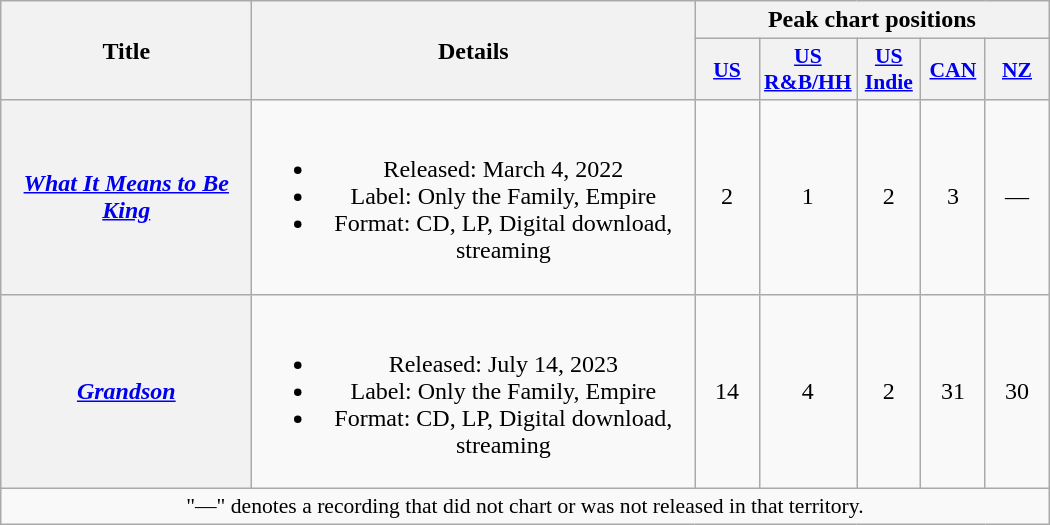<table class="wikitable plainrowheaders" style="text-align:center;">
<tr>
<th scope="col" rowspan="2" style="width:10em;">Title</th>
<th scope="col" rowspan="2" style="width:18em;">Details</th>
<th scope="col" colspan="5">Peak chart positions</th>
</tr>
<tr>
<th scope="col" style="width:2.5em;font-size:90%;"><a href='#'>US</a><br></th>
<th scope="col" style="width:2.5em;font-size:90%;"><a href='#'>US R&B/HH</a><br></th>
<th scope="col" style="width:2.5em;font-size:90%;"><a href='#'>US Indie</a><br></th>
<th scope="col" style="width:2.5em;font-size:90%;"><a href='#'>CAN</a><br></th>
<th scope="col" style="width:2.5em;font-size:90%;"><a href='#'>NZ</a><br></th>
</tr>
<tr>
<th scope="row"><em><a href='#'>What It Means to Be King</a></em></th>
<td><br><ul><li>Released: March 4, 2022</li><li>Label: Only the Family, Empire</li><li>Format: CD, LP, Digital download, streaming</li></ul></td>
<td>2</td>
<td>1</td>
<td>2</td>
<td>3</td>
<td>—</td>
</tr>
<tr>
<th scope="row"><em><a href='#'>Grandson</a></em></th>
<td><br><ul><li>Released: July 14, 2023</li><li>Label: Only the Family, Empire</li><li>Format: CD, LP, Digital download, streaming</li></ul></td>
<td>14</td>
<td>4</td>
<td>2</td>
<td>31</td>
<td>30</td>
</tr>
<tr>
<td colspan="14" style="font-size:90%">"—" denotes a recording that did not chart or was not released in that territory.</td>
</tr>
</table>
